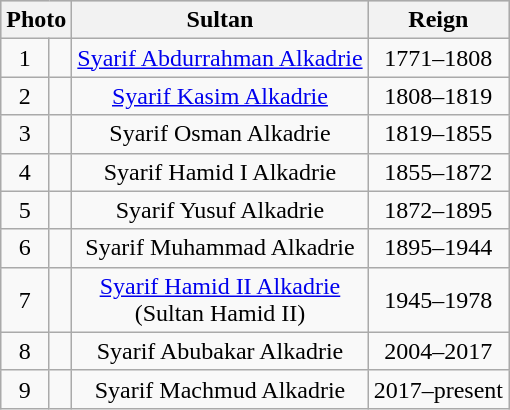<table class="wikitable" style="text-align:center;">
<tr style="background:#cccccc">
<th colspan=2>Photo</th>
<th>Sultan</th>
<th>Reign</th>
</tr>
<tr>
<td>1</td>
<td></td>
<td><a href='#'>Syarif Abdurrahman Alkadrie</a></td>
<td>1771–1808</td>
</tr>
<tr>
<td>2</td>
<td></td>
<td><a href='#'>Syarif Kasim Alkadrie</a></td>
<td>1808–1819</td>
</tr>
<tr>
<td>3</td>
<td></td>
<td>Syarif Osman Alkadrie</td>
<td>1819–1855</td>
</tr>
<tr>
<td>4</td>
<td></td>
<td>Syarif Hamid I Alkadrie</td>
<td>1855–1872</td>
</tr>
<tr>
<td>5</td>
<td></td>
<td>Syarif Yusuf Alkadrie</td>
<td>1872–1895</td>
</tr>
<tr>
<td>6</td>
<td></td>
<td>Syarif Muhammad Alkadrie</td>
<td>1895–1944</td>
</tr>
<tr>
<td>7</td>
<td></td>
<td><a href='#'>Syarif Hamid II Alkadrie</a><br>(Sultan Hamid II)</td>
<td>1945–1978</td>
</tr>
<tr>
<td>8</td>
<td></td>
<td>Syarif Abubakar Alkadrie</td>
<td>2004–2017 </td>
</tr>
<tr>
<td>9</td>
<td></td>
<td>Syarif Machmud Alkadrie</td>
<td>2017–present</td>
</tr>
</table>
